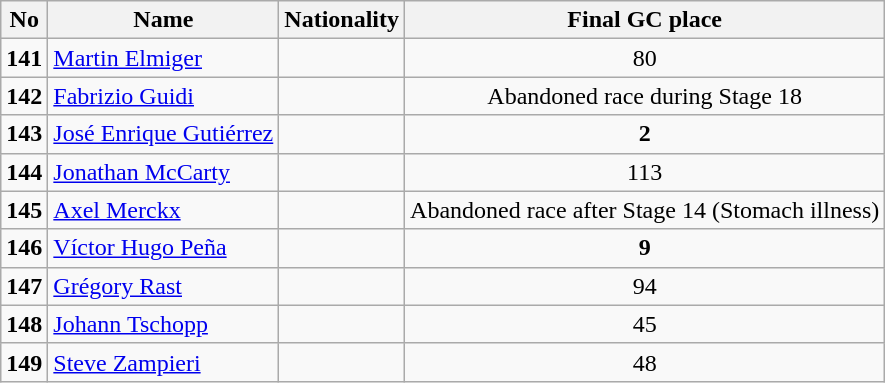<table class="wikitable">
<tr>
<th>No</th>
<th>Name</th>
<th>Nationality</th>
<th>Final GC place</th>
</tr>
<tr --->
<td><strong>141</strong></td>
<td><a href='#'>Martin Elmiger</a></td>
<td></td>
<td align="center">80</td>
</tr>
<tr --->
<td><strong>142</strong></td>
<td><a href='#'>Fabrizio Guidi</a></td>
<td></td>
<td align="center">Abandoned race during Stage 18</td>
</tr>
<tr --->
<td><strong>143</strong></td>
<td><a href='#'>José Enrique Gutiérrez</a></td>
<td></td>
<td align="center"><strong>2</strong></td>
</tr>
<tr --->
<td><strong>144</strong></td>
<td><a href='#'>Jonathan McCarty</a></td>
<td></td>
<td align="center">113</td>
</tr>
<tr --->
<td><strong>145</strong></td>
<td><a href='#'>Axel Merckx</a></td>
<td></td>
<td align="center">Abandoned race after Stage 14 (Stomach illness)</td>
</tr>
<tr --->
<td><strong>146</strong></td>
<td><a href='#'>Víctor Hugo Peña</a></td>
<td></td>
<td align="center"><strong>9</strong></td>
</tr>
<tr --->
<td><strong>147</strong></td>
<td><a href='#'>Grégory Rast</a></td>
<td></td>
<td align="center">94</td>
</tr>
<tr --->
<td><strong>148</strong></td>
<td><a href='#'>Johann Tschopp</a></td>
<td></td>
<td align="center">45</td>
</tr>
<tr --->
<td><strong>149</strong></td>
<td><a href='#'>Steve Zampieri</a></td>
<td></td>
<td align="center">48</td>
</tr>
</table>
